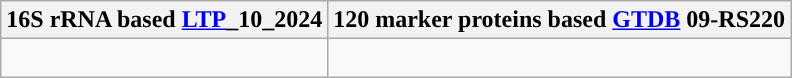<table class="wikitable">
<tr>
<th colspan=1>16S rRNA based <a href='#'>LTP</a>_10_2024</th>
<th colspan=1>120 marker proteins based <a href='#'>GTDB</a> 09-RS220</th>
</tr>
<tr>
<td style="vertical-align:top"><br></td>
<td><br></td>
</tr>
</table>
